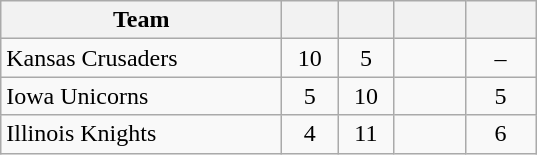<table class="wikitable" style="text-align:center">
<tr>
<th style="width:180px">Team</th>
<th style="width:30px"></th>
<th style="width:30px"></th>
<th style="width:40px"></th>
<th style="width:40px"></th>
</tr>
<tr>
<td align=left>Kansas Crusaders</td>
<td>10</td>
<td>5</td>
<td></td>
<td>–</td>
</tr>
<tr>
<td align=left>Iowa Unicorns</td>
<td>5</td>
<td>10</td>
<td></td>
<td>5</td>
</tr>
<tr>
<td align=left>Illinois Knights</td>
<td>4</td>
<td>11</td>
<td></td>
<td>6</td>
</tr>
</table>
